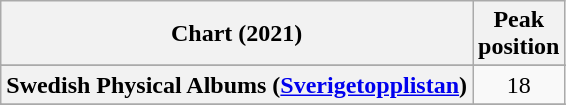<table class="wikitable sortable plainrowheaders" style="text-align:center">
<tr>
<th scope="col">Chart (2021)</th>
<th scope="col">Peak<br>position</th>
</tr>
<tr>
</tr>
<tr>
<th scope="row">Swedish Physical Albums (<a href='#'>Sverigetopplistan</a>)</th>
<td>18</td>
</tr>
<tr>
</tr>
<tr>
</tr>
</table>
